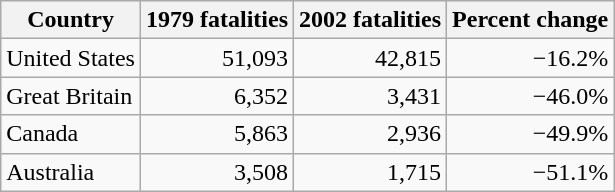<table class="wikitable" style="text-align:right">
<tr>
<th>Country</th>
<th>1979 fatalities</th>
<th>2002 fatalities</th>
<th>Percent change</th>
</tr>
<tr>
<td align=left>United States</td>
<td>51,093</td>
<td>42,815</td>
<td>−16.2%</td>
</tr>
<tr>
<td align=left>Great Britain</td>
<td>6,352</td>
<td>3,431</td>
<td>−46.0%</td>
</tr>
<tr>
<td align=left>Canada</td>
<td>5,863</td>
<td>2,936</td>
<td>−49.9%</td>
</tr>
<tr>
<td align=left>Australia</td>
<td>3,508</td>
<td>1,715</td>
<td>−51.1%</td>
</tr>
</table>
